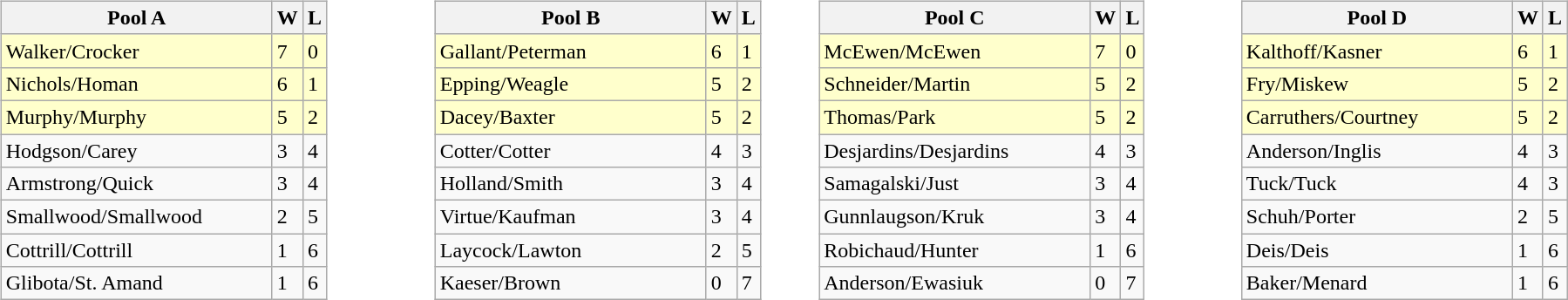<table table>
<tr>
<td valign=top width=10%><br><table class=wikitable>
<tr>
<th width=200>Pool A</th>
<th>W</th>
<th>L</th>
</tr>
<tr bgcolor=#ffffcc>
<td> Walker/Crocker</td>
<td>7</td>
<td>0</td>
</tr>
<tr bgcolor=#ffffcc>
<td> Nichols/Homan</td>
<td>6</td>
<td>1</td>
</tr>
<tr bgcolor=#ffffcc>
<td> Murphy/Murphy</td>
<td>5</td>
<td>2</td>
</tr>
<tr>
<td> Hodgson/Carey</td>
<td>3</td>
<td>4</td>
</tr>
<tr>
<td> Armstrong/Quick</td>
<td>3</td>
<td>4</td>
</tr>
<tr>
<td> Smallwood/Smallwood</td>
<td>2</td>
<td>5</td>
</tr>
<tr>
<td> Cottrill/Cottrill</td>
<td>1</td>
<td>6</td>
</tr>
<tr>
<td> Glibota/St. Amand</td>
<td>1</td>
<td>6</td>
</tr>
</table>
</td>
<td valign=top width=10%><br><table class=wikitable>
<tr>
<th width=200>Pool B</th>
<th>W</th>
<th>L</th>
</tr>
<tr bgcolor=#ffffcc>
<td> Gallant/Peterman</td>
<td>6</td>
<td>1</td>
</tr>
<tr bgcolor=#ffffcc>
<td> Epping/Weagle</td>
<td>5</td>
<td>2</td>
</tr>
<tr bgcolor=#ffffcc>
<td> Dacey/Baxter</td>
<td>5</td>
<td>2</td>
</tr>
<tr>
<td> Cotter/Cotter</td>
<td>4</td>
<td>3</td>
</tr>
<tr>
<td> Holland/Smith</td>
<td>3</td>
<td>4</td>
</tr>
<tr>
<td> Virtue/Kaufman</td>
<td>3</td>
<td>4</td>
</tr>
<tr>
<td> Laycock/Lawton</td>
<td>2</td>
<td>5</td>
</tr>
<tr>
<td> Kaeser/Brown</td>
<td>0</td>
<td>7</td>
</tr>
</table>
</td>
<td valign=top width=10%><br><table class=wikitable>
<tr>
<th width=200>Pool C</th>
<th>W</th>
<th>L</th>
</tr>
<tr bgcolor=#ffffcc>
<td> McEwen/McEwen</td>
<td>7</td>
<td>0</td>
</tr>
<tr bgcolor=#ffffcc>
<td> Schneider/Martin</td>
<td>5</td>
<td>2</td>
</tr>
<tr bgcolor=#ffffcc>
<td> Thomas/Park</td>
<td>5</td>
<td>2</td>
</tr>
<tr>
<td> Desjardins/Desjardins</td>
<td>4</td>
<td>3</td>
</tr>
<tr>
<td> Samagalski/Just</td>
<td>3</td>
<td>4</td>
</tr>
<tr>
<td> Gunnlaugson/Kruk</td>
<td>3</td>
<td>4</td>
</tr>
<tr>
<td> Robichaud/Hunter</td>
<td>1</td>
<td>6</td>
</tr>
<tr>
<td> Anderson/Ewasiuk</td>
<td>0</td>
<td>7</td>
</tr>
</table>
</td>
<td valign=top width=10%><br><table class=wikitable>
<tr>
<th width=200>Pool D</th>
<th>W</th>
<th>L</th>
</tr>
<tr bgcolor=#ffffcc>
<td> Kalthoff/Kasner</td>
<td>6</td>
<td>1</td>
</tr>
<tr bgcolor=#ffffcc>
<td>Fry/Miskew</td>
<td>5</td>
<td>2</td>
</tr>
<tr bgcolor=#ffffcc>
<td> Carruthers/Courtney</td>
<td>5</td>
<td>2</td>
</tr>
<tr>
<td> Anderson/Inglis</td>
<td>4</td>
<td>3</td>
</tr>
<tr>
<td> Tuck/Tuck</td>
<td>4</td>
<td>3</td>
</tr>
<tr>
<td> Schuh/Porter</td>
<td>2</td>
<td>5</td>
</tr>
<tr>
<td> Deis/Deis</td>
<td>1</td>
<td>6</td>
</tr>
<tr>
<td> Baker/Menard</td>
<td>1</td>
<td>6</td>
</tr>
</table>
</td>
</tr>
</table>
